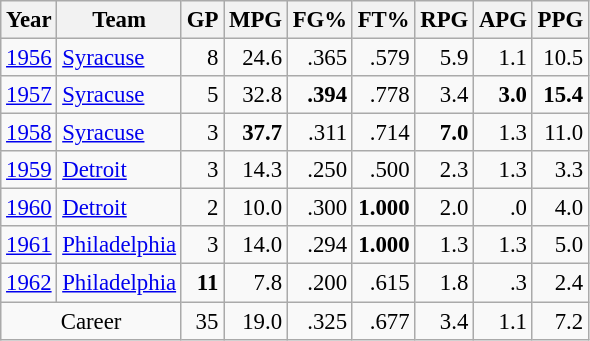<table class="wikitable sortable" style="font-size:95%; text-align:right;">
<tr>
<th>Year</th>
<th>Team</th>
<th>GP</th>
<th>MPG</th>
<th>FG%</th>
<th>FT%</th>
<th>RPG</th>
<th>APG</th>
<th>PPG</th>
</tr>
<tr>
<td style="text-align:left;"><a href='#'>1956</a></td>
<td style="text-align:left;"><a href='#'>Syracuse</a></td>
<td>8</td>
<td>24.6</td>
<td>.365</td>
<td>.579</td>
<td>5.9</td>
<td>1.1</td>
<td>10.5</td>
</tr>
<tr>
<td style="text-align:left;"><a href='#'>1957</a></td>
<td style="text-align:left;"><a href='#'>Syracuse</a></td>
<td>5</td>
<td>32.8</td>
<td><strong>.394</strong></td>
<td>.778</td>
<td>3.4</td>
<td><strong>3.0</strong></td>
<td><strong>15.4</strong></td>
</tr>
<tr>
<td style="text-align:left;"><a href='#'>1958</a></td>
<td style="text-align:left;"><a href='#'>Syracuse</a></td>
<td>3</td>
<td><strong>37.7</strong></td>
<td>.311</td>
<td>.714</td>
<td><strong>7.0</strong></td>
<td>1.3</td>
<td>11.0</td>
</tr>
<tr>
<td style="text-align:left;"><a href='#'>1959</a></td>
<td style="text-align:left;"><a href='#'>Detroit</a></td>
<td>3</td>
<td>14.3</td>
<td>.250</td>
<td>.500</td>
<td>2.3</td>
<td>1.3</td>
<td>3.3</td>
</tr>
<tr>
<td style="text-align:left;"><a href='#'>1960</a></td>
<td style="text-align:left;"><a href='#'>Detroit</a></td>
<td>2</td>
<td>10.0</td>
<td>.300</td>
<td><strong>1.000</strong></td>
<td>2.0</td>
<td>.0</td>
<td>4.0</td>
</tr>
<tr>
<td style="text-align:left;"><a href='#'>1961</a></td>
<td style="text-align:left;"><a href='#'>Philadelphia</a></td>
<td>3</td>
<td>14.0</td>
<td>.294</td>
<td><strong>1.000</strong></td>
<td>1.3</td>
<td>1.3</td>
<td>5.0</td>
</tr>
<tr>
<td style="text-align:left;"><a href='#'>1962</a></td>
<td style="text-align:left;"><a href='#'>Philadelphia</a></td>
<td><strong>11</strong></td>
<td>7.8</td>
<td>.200</td>
<td>.615</td>
<td>1.8</td>
<td>.3</td>
<td>2.4</td>
</tr>
<tr>
<td colspan="2" style="text-align:center;">Career</td>
<td>35</td>
<td>19.0</td>
<td>.325</td>
<td>.677</td>
<td>3.4</td>
<td>1.1</td>
<td>7.2</td>
</tr>
</table>
